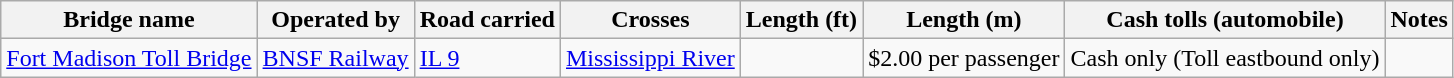<table class=wikitable>
<tr>
<th scope=col>Bridge name</th>
<th scope=col>Operated by</th>
<th scope=col>Road carried</th>
<th scope=col>Crosses</th>
<th scope=col>Length (ft)</th>
<th scope=col>Length (m)</th>
<th scope=col>Cash tolls (automobile)</th>
<th scope=col>Notes</th>
</tr>
<tr>
<td><a href='#'>Fort Madison Toll Bridge</a></td>
<td><a href='#'>BNSF Railway</a></td>
<td><a href='#'>IL 9</a></td>
<td><a href='#'>Mississippi River</a></td>
<td></td>
<td>$2.00 per passenger</td>
<td>Cash only (Toll eastbound only)</td>
</tr>
</table>
